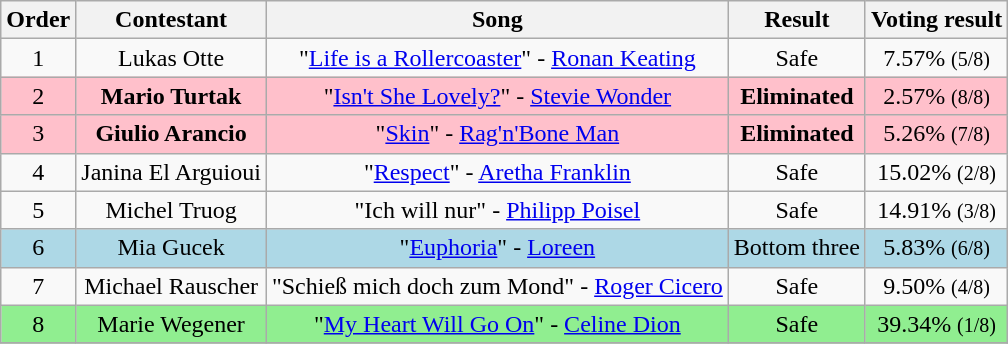<table class="wikitable" style="text-align:center;">
<tr>
<th>Order</th>
<th>Contestant</th>
<th>Song</th>
<th>Result</th>
<th>Voting result</th>
</tr>
<tr>
<td>1</td>
<td>Lukas Otte</td>
<td>"<a href='#'>Life is a Rollercoaster</a>" - <a href='#'>Ronan Keating</a></td>
<td>Safe</td>
<td>7.57% <small>(5/8)</small></td>
</tr>
<tr bgcolor="pink">
<td>2</td>
<td><strong>Mario Turtak</strong></td>
<td>"<a href='#'>Isn't She Lovely?</a>" - <a href='#'>Stevie Wonder</a></td>
<td><strong>Eliminated</strong></td>
<td>2.57% <small>(8/8)</small></td>
</tr>
<tr bgcolor="pink">
<td>3</td>
<td><strong>Giulio Arancio</strong></td>
<td>"<a href='#'>Skin</a>" - <a href='#'>Rag'n'Bone Man</a></td>
<td><strong>Eliminated</strong></td>
<td>5.26% <small>(7/8)</small></td>
</tr>
<tr>
<td>4</td>
<td>Janina El Arguioui</td>
<td>"<a href='#'>Respect</a>" - <a href='#'>Aretha Franklin</a></td>
<td>Safe</td>
<td>15.02% <small>(2/8)</small></td>
</tr>
<tr>
<td>5</td>
<td>Michel Truog</td>
<td>"Ich will nur" - <a href='#'>Philipp Poisel</a></td>
<td>Safe</td>
<td>14.91% <small>(3/8)</small></td>
</tr>
<tr bgcolor="lightblue">
<td>6</td>
<td>Mia Gucek</td>
<td>"<a href='#'>Euphoria</a>" - <a href='#'>Loreen</a></td>
<td>Bottom three</td>
<td>5.83% <small>(6/8)</small></td>
</tr>
<tr>
<td>7</td>
<td>Michael Rauscher</td>
<td>"Schieß mich doch zum Mond" - <a href='#'>Roger Cicero</a></td>
<td>Safe</td>
<td>9.50% <small>(4/8)</small></td>
</tr>
<tr bgcolor="lightgreen">
<td>8</td>
<td>Marie Wegener</td>
<td>"<a href='#'>My Heart Will Go On</a>" - <a href='#'>Celine Dion</a></td>
<td>Safe</td>
<td>39.34% <small>(1/8)</small></td>
</tr>
<tr>
</tr>
</table>
